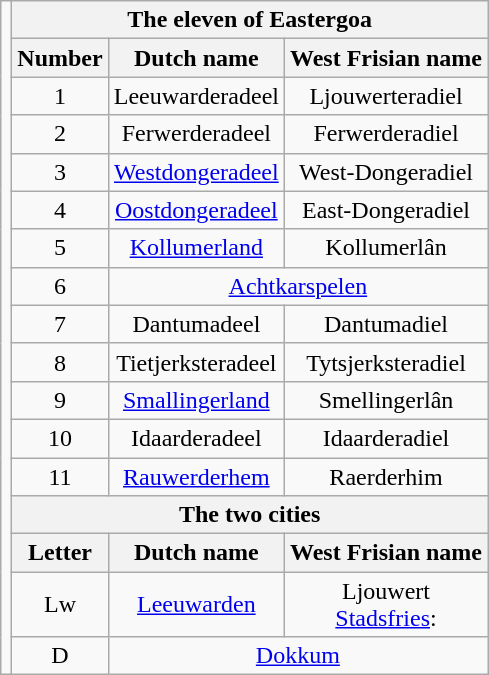<table class="wikitable" style="text-align: center">
<tr>
<td rowspan="17"></td>
<th colspan="3">The eleven <em></em> of Eastergoa</th>
</tr>
<tr>
<th>Number</th>
<th>Dutch name</th>
<th>West Frisian name</th>
</tr>
<tr>
<td>1</td>
<td>Leeuwarderadeel</td>
<td>Ljouwerteradiel</td>
</tr>
<tr>
<td>2</td>
<td>Ferwerderadeel</td>
<td>Ferwerderadiel</td>
</tr>
<tr>
<td>3</td>
<td><a href='#'>Westdongeradeel</a></td>
<td>West-Dongeradiel</td>
</tr>
<tr>
<td>4</td>
<td><a href='#'>Oostdongeradeel</a></td>
<td>East-Dongeradiel</td>
</tr>
<tr>
<td>5</td>
<td><a href='#'>Kollumerland</a></td>
<td>Kollumerlân</td>
</tr>
<tr>
<td>6</td>
<td colspan="2"><a href='#'>Achtkarspelen</a></td>
</tr>
<tr>
<td>7</td>
<td>Dantumadeel</td>
<td>Dantumadiel</td>
</tr>
<tr>
<td>8</td>
<td>Tietjerksteradeel</td>
<td>Tytsjerksteradiel</td>
</tr>
<tr>
<td>9</td>
<td><a href='#'>Smallingerland</a></td>
<td>Smellingerlân</td>
</tr>
<tr>
<td>10</td>
<td>Idaarderadeel</td>
<td>Idaarderadiel</td>
</tr>
<tr>
<td>11</td>
<td><a href='#'>Rauwerderhem</a></td>
<td>Raerderhim</td>
</tr>
<tr>
<th colspan="3">The two cities</th>
</tr>
<tr>
<th>Letter</th>
<th>Dutch name</th>
<th>West Frisian name</th>
</tr>
<tr>
<td>Lw</td>
<td><a href='#'>Leeuwarden</a></td>
<td>Ljouwert<br><a href='#'>Stadsfries</a>: </td>
</tr>
<tr>
<td>D</td>
<td colspan="2"><a href='#'>Dokkum</a></td>
</tr>
</table>
